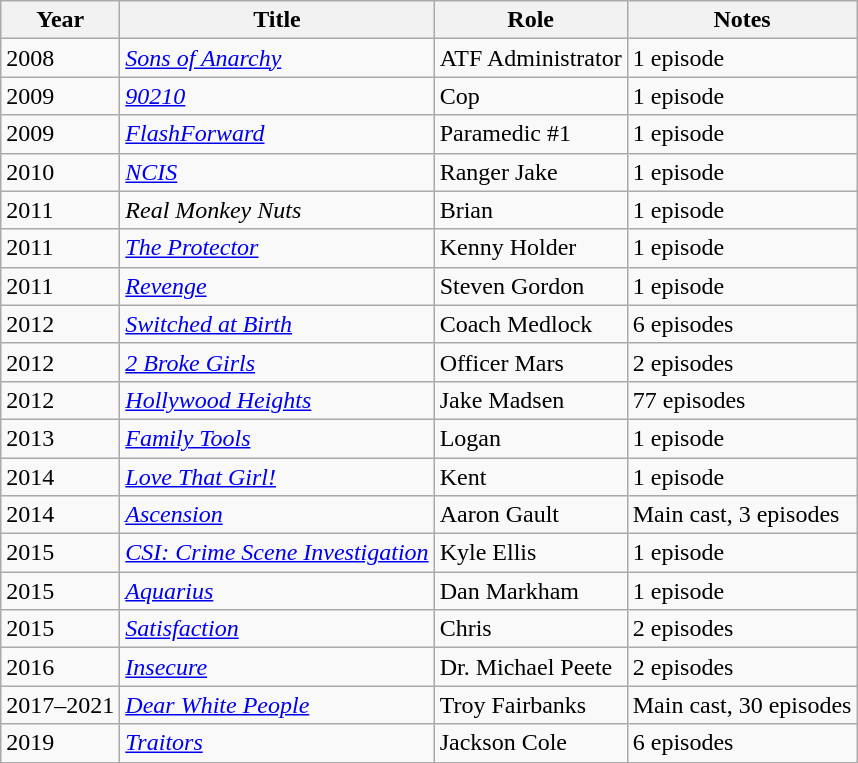<table class="wikitable sortable">
<tr>
<th>Year</th>
<th>Title</th>
<th>Role</th>
<th class="unsortable">Notes</th>
</tr>
<tr>
<td>2008</td>
<td><em><a href='#'>Sons of Anarchy</a></em></td>
<td>ATF Administrator</td>
<td>1 episode</td>
</tr>
<tr>
<td>2009</td>
<td><em><a href='#'>90210</a></em></td>
<td>Cop</td>
<td>1 episode</td>
</tr>
<tr>
<td>2009</td>
<td><em><a href='#'>FlashForward</a></em></td>
<td>Paramedic #1</td>
<td>1 episode</td>
</tr>
<tr>
<td>2010</td>
<td><em><a href='#'>NCIS</a></em></td>
<td>Ranger Jake</td>
<td>1 episode</td>
</tr>
<tr>
<td>2011</td>
<td><em>Real Monkey Nuts </em></td>
<td>Brian</td>
<td>1 episode</td>
</tr>
<tr>
<td>2011</td>
<td><em><a href='#'>The Protector</a></em></td>
<td>Kenny Holder</td>
<td>1 episode</td>
</tr>
<tr>
<td>2011</td>
<td><em><a href='#'>Revenge</a></em></td>
<td>Steven Gordon</td>
<td>1 episode</td>
</tr>
<tr>
<td>2012</td>
<td><em><a href='#'>Switched at Birth</a></em></td>
<td>Coach Medlock</td>
<td>6 episodes</td>
</tr>
<tr>
<td>2012</td>
<td><em><a href='#'>2 Broke Girls</a></em></td>
<td>Officer Mars</td>
<td>2 episodes</td>
</tr>
<tr>
<td>2012</td>
<td><em><a href='#'>Hollywood Heights</a></em></td>
<td>Jake Madsen</td>
<td>77 episodes</td>
</tr>
<tr>
<td>2013</td>
<td><em><a href='#'>Family Tools</a></em></td>
<td>Logan</td>
<td>1 episode</td>
</tr>
<tr>
<td>2014</td>
<td><em><a href='#'>Love That Girl!</a></em></td>
<td>Kent</td>
<td>1 episode</td>
</tr>
<tr>
<td>2014</td>
<td><em><a href='#'>Ascension</a></em></td>
<td>Aaron Gault</td>
<td>Main cast, 3 episodes</td>
</tr>
<tr>
<td>2015</td>
<td><em><a href='#'>CSI: Crime Scene Investigation</a></em></td>
<td>Kyle Ellis</td>
<td>1 episode</td>
</tr>
<tr>
<td>2015</td>
<td><em><a href='#'>Aquarius</a></em></td>
<td>Dan Markham</td>
<td>1 episode</td>
</tr>
<tr>
<td>2015</td>
<td><em><a href='#'>Satisfaction</a></em></td>
<td>Chris</td>
<td>2 episodes</td>
</tr>
<tr>
<td>2016</td>
<td><em><a href='#'>Insecure</a></em></td>
<td>Dr. Michael Peete</td>
<td>2 episodes</td>
</tr>
<tr>
<td>2017–2021</td>
<td><em><a href='#'>Dear White People</a></em></td>
<td>Troy Fairbanks</td>
<td>Main cast, 30 episodes</td>
</tr>
<tr>
<td>2019</td>
<td><em><a href='#'>Traitors</a></em></td>
<td>Jackson Cole</td>
<td>6 episodes</td>
</tr>
</table>
